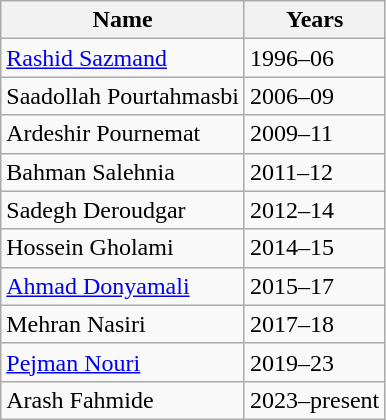<table class="wikitable" style="text-align: center">
<tr>
<th>Name</th>
<th>Years</th>
</tr>
<tr>
<td align=left><a href='#'>Rashid Sazmand</a></td>
<td align=left>1996–06</td>
</tr>
<tr>
<td align=left>Saadollah Pourtahmasbi</td>
<td align=left>2006–09</td>
</tr>
<tr>
<td align=left>Ardeshir Pournemat</td>
<td align=left>2009–11</td>
</tr>
<tr>
<td align=left>Bahman Salehnia</td>
<td align=left>2011–12</td>
</tr>
<tr>
<td align="left">Sadegh Deroudgar</td>
<td align=left>2012–14</td>
</tr>
<tr>
<td align="left">Hossein Gholami</td>
<td align=left>2014–15</td>
</tr>
<tr>
<td align="left"><a href='#'>Ahmad Donyamali</a></td>
<td align=left>2015–17</td>
</tr>
<tr>
<td align="left">Mehran Nasiri</td>
<td align=left>2017–18</td>
</tr>
<tr>
<td align="left"><a href='#'>Pejman Nouri</a></td>
<td align=left>2019–23</td>
</tr>
<tr>
<td align="left">Arash Fahmide</td>
<td align=left>2023–present</td>
</tr>
</table>
